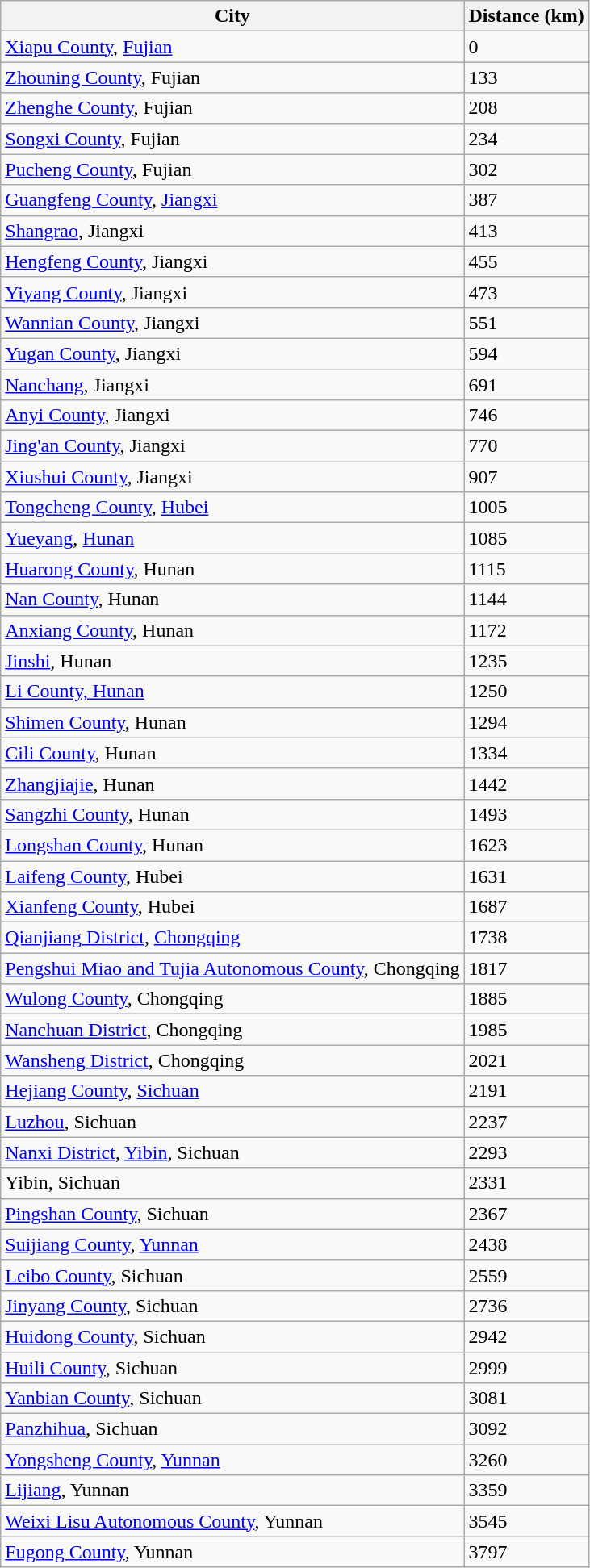<table class="wikitable">
<tr>
<th>City</th>
<th>Distance (km)</th>
</tr>
<tr>
<td><a href='#'>Xiapu County</a>, <a href='#'>Fujian</a></td>
<td>0</td>
</tr>
<tr>
<td><a href='#'>Zhouning County</a>, Fujian</td>
<td>133</td>
</tr>
<tr>
<td><a href='#'>Zhenghe County</a>, Fujian</td>
<td>208</td>
</tr>
<tr>
<td><a href='#'>Songxi County</a>, Fujian</td>
<td>234</td>
</tr>
<tr>
<td><a href='#'>Pucheng County</a>, Fujian</td>
<td>302</td>
</tr>
<tr>
<td><a href='#'>Guangfeng County</a>, <a href='#'>Jiangxi</a></td>
<td>387</td>
</tr>
<tr>
<td><a href='#'>Shangrao</a>, Jiangxi</td>
<td>413</td>
</tr>
<tr>
<td><a href='#'>Hengfeng County</a>, Jiangxi</td>
<td>455</td>
</tr>
<tr>
<td><a href='#'>Yiyang County</a>, Jiangxi</td>
<td>473</td>
</tr>
<tr>
<td><a href='#'>Wannian County</a>, Jiangxi</td>
<td>551</td>
</tr>
<tr>
<td><a href='#'>Yugan County</a>, Jiangxi</td>
<td>594</td>
</tr>
<tr>
<td><a href='#'>Nanchang</a>, Jiangxi</td>
<td>691</td>
</tr>
<tr>
<td><a href='#'>Anyi County</a>, Jiangxi</td>
<td>746</td>
</tr>
<tr>
<td><a href='#'>Jing'an County</a>, Jiangxi</td>
<td>770</td>
</tr>
<tr>
<td><a href='#'>Xiushui County</a>, Jiangxi</td>
<td>907</td>
</tr>
<tr>
<td><a href='#'>Tongcheng County</a>, <a href='#'>Hubei</a></td>
<td>1005</td>
</tr>
<tr>
<td><a href='#'>Yueyang</a>, <a href='#'>Hunan</a></td>
<td>1085</td>
</tr>
<tr>
<td><a href='#'>Huarong County</a>, Hunan</td>
<td>1115</td>
</tr>
<tr>
<td><a href='#'>Nan County</a>, Hunan</td>
<td>1144</td>
</tr>
<tr>
<td><a href='#'>Anxiang County</a>, Hunan</td>
<td>1172</td>
</tr>
<tr>
<td><a href='#'>Jinshi</a>, Hunan</td>
<td>1235</td>
</tr>
<tr>
<td><a href='#'>Li County, Hunan</a></td>
<td>1250</td>
</tr>
<tr>
<td><a href='#'>Shimen County</a>, Hunan</td>
<td>1294</td>
</tr>
<tr>
<td><a href='#'>Cili County</a>, Hunan</td>
<td>1334</td>
</tr>
<tr>
<td><a href='#'>Zhangjiajie</a>, Hunan</td>
<td>1442</td>
</tr>
<tr>
<td><a href='#'>Sangzhi County</a>, Hunan</td>
<td>1493</td>
</tr>
<tr>
<td><a href='#'>Longshan County</a>, Hunan</td>
<td>1623</td>
</tr>
<tr>
<td><a href='#'>Laifeng County</a>, Hubei</td>
<td>1631</td>
</tr>
<tr>
<td><a href='#'>Xianfeng County</a>, Hubei</td>
<td>1687</td>
</tr>
<tr>
<td><a href='#'>Qianjiang District</a>, <a href='#'>Chongqing</a></td>
<td>1738</td>
</tr>
<tr>
<td><a href='#'>Pengshui Miao and Tujia Autonomous County</a>, Chongqing</td>
<td>1817</td>
</tr>
<tr>
<td><a href='#'>Wulong County</a>, Chongqing</td>
<td>1885</td>
</tr>
<tr>
<td><a href='#'>Nanchuan District</a>, Chongqing</td>
<td>1985</td>
</tr>
<tr>
<td><a href='#'>Wansheng District</a>, Chongqing</td>
<td>2021</td>
</tr>
<tr>
<td><a href='#'>Hejiang County</a>, <a href='#'>Sichuan</a></td>
<td>2191</td>
</tr>
<tr>
<td><a href='#'>Luzhou</a>, Sichuan</td>
<td>2237</td>
</tr>
<tr>
<td><a href='#'>Nanxi District</a>, <a href='#'>Yibin</a>, Sichuan</td>
<td>2293</td>
</tr>
<tr>
<td>Yibin, Sichuan</td>
<td>2331</td>
</tr>
<tr>
<td><a href='#'>Pingshan County</a>, Sichuan</td>
<td>2367</td>
</tr>
<tr>
<td><a href='#'>Suijiang County</a>, <a href='#'>Yunnan</a></td>
<td>2438</td>
</tr>
<tr>
<td><a href='#'>Leibo County</a>, Sichuan</td>
<td>2559</td>
</tr>
<tr>
<td><a href='#'>Jinyang County</a>, Sichuan</td>
<td>2736</td>
</tr>
<tr>
<td><a href='#'>Huidong County</a>, Sichuan</td>
<td>2942</td>
</tr>
<tr>
<td><a href='#'>Huili County</a>, Sichuan</td>
<td>2999</td>
</tr>
<tr>
<td><a href='#'>Yanbian County</a>, Sichuan</td>
<td>3081</td>
</tr>
<tr>
<td><a href='#'>Panzhihua</a>, Sichuan</td>
<td>3092</td>
</tr>
<tr>
<td><a href='#'>Yongsheng County</a>, <a href='#'>Yunnan</a></td>
<td>3260</td>
</tr>
<tr>
<td><a href='#'>Lijiang</a>, Yunnan</td>
<td>3359</td>
</tr>
<tr>
<td><a href='#'>Weixi Lisu Autonomous County</a>, Yunnan</td>
<td>3545</td>
</tr>
<tr>
<td><a href='#'>Fugong County</a>, Yunnan</td>
<td>3797</td>
</tr>
</table>
